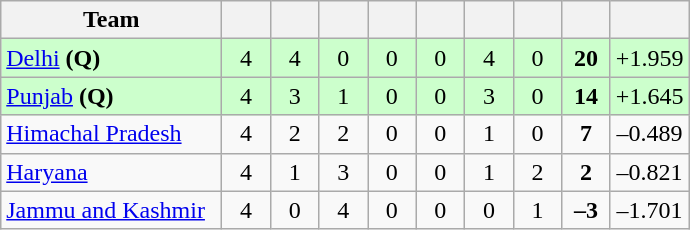<table class="wikitable" style="text-align:center">
<tr>
<th style="width:140px;">Team</th>
<th style="width:25px;"></th>
<th style="width:25px;"></th>
<th style="width:25px;"></th>
<th style="width:25px;"></th>
<th style="width:25px;"></th>
<th style="width:25px;"></th>
<th style="width:25px;"></th>
<th style="width:25px;"></th>
<th style="width:40px;"></th>
</tr>
<tr style="background:#cfc;">
<td style="text-align:left"><a href='#'>Delhi</a> <strong>(Q)</strong></td>
<td>4</td>
<td>4</td>
<td>0</td>
<td>0</td>
<td>0</td>
<td>4</td>
<td>0</td>
<td><strong>20</strong></td>
<td>+1.959</td>
</tr>
<tr style="background:#cfc;">
<td style="text-align:left"><a href='#'>Punjab</a> <strong>(Q)</strong></td>
<td>4</td>
<td>3</td>
<td>1</td>
<td>0</td>
<td>0</td>
<td>3</td>
<td>0</td>
<td><strong>14</strong></td>
<td>+1.645</td>
</tr>
<tr>
<td style="text-align:left"><a href='#'>Himachal Pradesh</a></td>
<td>4</td>
<td>2</td>
<td>2</td>
<td>0</td>
<td>0</td>
<td>1</td>
<td>0</td>
<td><strong>7</strong></td>
<td>–0.489</td>
</tr>
<tr>
<td style="text-align:left"><a href='#'>Haryana</a></td>
<td>4</td>
<td>1</td>
<td>3</td>
<td>0</td>
<td>0</td>
<td>1</td>
<td>2</td>
<td><strong>2</strong></td>
<td>–0.821</td>
</tr>
<tr>
<td style="text-align:left"><a href='#'>Jammu and Kashmir</a></td>
<td>4</td>
<td>0</td>
<td>4</td>
<td>0</td>
<td>0</td>
<td>0</td>
<td>1</td>
<td><strong>–3</strong></td>
<td>–1.701</td>
</tr>
</table>
